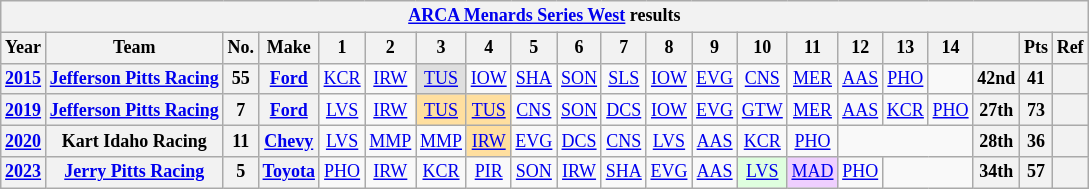<table class="wikitable" style="text-align:center; font-size:75%">
<tr>
<th colspan=23><a href='#'>ARCA Menards Series West</a> results</th>
</tr>
<tr>
<th>Year</th>
<th>Team</th>
<th>No.</th>
<th>Make</th>
<th>1</th>
<th>2</th>
<th>3</th>
<th>4</th>
<th>5</th>
<th>6</th>
<th>7</th>
<th>8</th>
<th>9</th>
<th>10</th>
<th>11</th>
<th>12</th>
<th>13</th>
<th>14</th>
<th></th>
<th>Pts</th>
<th>Ref</th>
</tr>
<tr>
<th><a href='#'>2015</a></th>
<th><a href='#'>Jefferson Pitts Racing</a></th>
<th>55</th>
<th><a href='#'>Ford</a></th>
<td><a href='#'>KCR</a></td>
<td><a href='#'>IRW</a></td>
<td style="background:#DFDFDF;"><a href='#'>TUS</a><br></td>
<td><a href='#'>IOW</a></td>
<td><a href='#'>SHA</a></td>
<td><a href='#'>SON</a></td>
<td><a href='#'>SLS</a></td>
<td><a href='#'>IOW</a></td>
<td><a href='#'>EVG</a></td>
<td><a href='#'>CNS</a></td>
<td><a href='#'>MER</a></td>
<td><a href='#'>AAS</a></td>
<td><a href='#'>PHO</a></td>
<td></td>
<th>42nd</th>
<th>41</th>
<th></th>
</tr>
<tr>
<th><a href='#'>2019</a></th>
<th><a href='#'>Jefferson Pitts Racing</a></th>
<th>7</th>
<th><a href='#'>Ford</a></th>
<td><a href='#'>LVS</a></td>
<td><a href='#'>IRW</a></td>
<td style="background:#FFDF9F;"><a href='#'>TUS</a><br></td>
<td style="background:#FFDF9F;"><a href='#'>TUS</a><br></td>
<td><a href='#'>CNS</a></td>
<td><a href='#'>SON</a></td>
<td><a href='#'>DCS</a></td>
<td><a href='#'>IOW</a></td>
<td><a href='#'>EVG</a></td>
<td><a href='#'>GTW</a></td>
<td><a href='#'>MER</a></td>
<td><a href='#'>AAS</a></td>
<td><a href='#'>KCR</a></td>
<td><a href='#'>PHO</a></td>
<th>27th</th>
<th>73</th>
<th></th>
</tr>
<tr>
<th><a href='#'>2020</a></th>
<th>Kart Idaho Racing</th>
<th>11</th>
<th><a href='#'>Chevy</a></th>
<td><a href='#'>LVS</a></td>
<td><a href='#'>MMP</a></td>
<td><a href='#'>MMP</a></td>
<td style="background:#FFDF9F;"><a href='#'>IRW</a><br></td>
<td><a href='#'>EVG</a></td>
<td><a href='#'>DCS</a></td>
<td><a href='#'>CNS</a></td>
<td><a href='#'>LVS</a></td>
<td><a href='#'>AAS</a></td>
<td><a href='#'>KCR</a></td>
<td><a href='#'>PHO</a></td>
<td colspan=3></td>
<th>28th</th>
<th>36</th>
<th></th>
</tr>
<tr>
<th><a href='#'>2023</a></th>
<th><a href='#'>Jerry Pitts Racing</a></th>
<th>5</th>
<th><a href='#'>Toyota</a></th>
<td><a href='#'>PHO</a></td>
<td><a href='#'>IRW</a></td>
<td><a href='#'>KCR</a></td>
<td><a href='#'>PIR</a></td>
<td><a href='#'>SON</a></td>
<td><a href='#'>IRW</a></td>
<td><a href='#'>SHA</a></td>
<td><a href='#'>EVG</a></td>
<td><a href='#'>AAS</a></td>
<td style="background:#DFFFDF;"><a href='#'>LVS</a><br></td>
<td style="background:#EFCFFF;"><a href='#'>MAD</a><br></td>
<td><a href='#'>PHO</a></td>
<td colspan=2></td>
<th>34th</th>
<th>57</th>
<th></th>
</tr>
</table>
